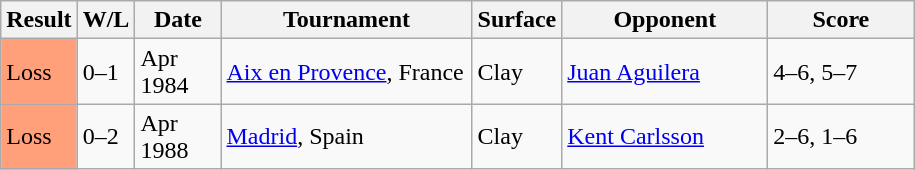<table class="sortable wikitable">
<tr>
<th>Result</th>
<th style="width:30px">W/L</th>
<th style="width:50px">Date</th>
<th style="width:160px">Tournament</th>
<th style="width:50px">Surface</th>
<th style="width:130px">Opponent</th>
<th style="width:90px" class="unsortable">Score</th>
</tr>
<tr>
<td style="background:#ffa07a;">Loss</td>
<td>0–1</td>
<td>Apr 1984</td>
<td><a href='#'>Aix en Provence</a>, France</td>
<td>Clay</td>
<td> <a href='#'>Juan Aguilera</a></td>
<td>4–6, 5–7</td>
</tr>
<tr>
<td style="background:#ffa07a;">Loss</td>
<td>0–2</td>
<td>Apr 1988</td>
<td><a href='#'>Madrid</a>, Spain</td>
<td>Clay</td>
<td> <a href='#'>Kent Carlsson</a></td>
<td>2–6, 1–6</td>
</tr>
</table>
